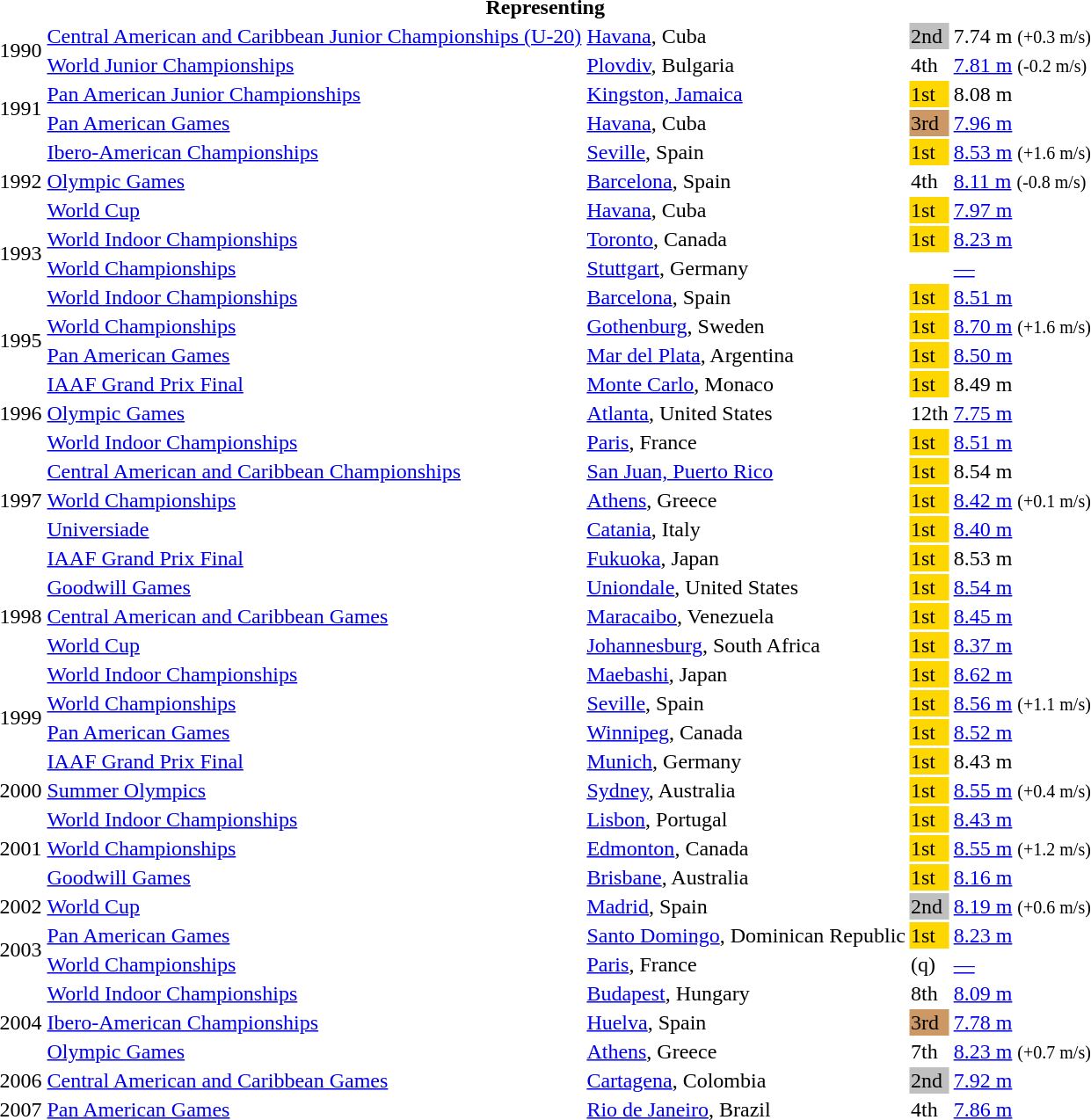<table>
<tr>
<th colspan="6">Representing </th>
</tr>
<tr>
<td rowspan=2>1990</td>
<td><a href='#'>Central American and Caribbean Junior Championships (U-20)</a></td>
<td><a href='#'>Havana</a>, Cuba</td>
<td bgcolor=silver>2nd</td>
<td>7.74 m <small>(+0.3 m/s)</small></td>
</tr>
<tr>
<td><a href='#'>World Junior Championships</a></td>
<td><a href='#'>Plovdiv</a>, Bulgaria</td>
<td>4th</td>
<td><a href='#'>7.81 m</a>  <small>(-0.2 m/s)</small></td>
</tr>
<tr>
<td rowspan=2>1991</td>
<td><a href='#'>Pan American Junior Championships</a></td>
<td><a href='#'>Kingston, Jamaica</a></td>
<td bgcolor=gold>1st</td>
<td>8.08 m</td>
</tr>
<tr>
<td><a href='#'>Pan American Games</a></td>
<td><a href='#'>Havana</a>, Cuba</td>
<td bgcolor=cc9966>3rd</td>
<td><a href='#'>7.96 m</a></td>
</tr>
<tr>
<td rowspan=3>1992</td>
<td><a href='#'>Ibero-American Championships</a></td>
<td><a href='#'>Seville</a>, Spain</td>
<td bgcolor=gold>1st</td>
<td><a href='#'>8.53 m</a>  <small>(+1.6 m/s)</small></td>
</tr>
<tr>
<td><a href='#'>Olympic Games</a></td>
<td><a href='#'>Barcelona</a>, Spain</td>
<td>4th</td>
<td><a href='#'>8.11 m</a> <small>(-0.8 m/s)</small></td>
</tr>
<tr>
<td><a href='#'>World Cup</a></td>
<td><a href='#'>Havana</a>, Cuba</td>
<td bgcolor="gold">1st</td>
<td><a href='#'>7.97 m</a></td>
</tr>
<tr>
<td rowspan=2>1993</td>
<td><a href='#'>World Indoor Championships</a></td>
<td><a href='#'>Toronto</a>, Canada</td>
<td bgcolor="gold">1st</td>
<td><a href='#'>8.23 m</a></td>
</tr>
<tr>
<td><a href='#'>World Championships</a></td>
<td><a href='#'>Stuttgart</a>, Germany</td>
<td></td>
<td><a href='#'>—</a></td>
</tr>
<tr>
<td rowspan=4>1995</td>
<td><a href='#'>World Indoor Championships</a></td>
<td><a href='#'>Barcelona</a>, Spain</td>
<td bgcolor="gold">1st</td>
<td><a href='#'>8.51 m</a> </td>
</tr>
<tr>
<td><a href='#'>World Championships</a></td>
<td><a href='#'>Gothenburg</a>, Sweden</td>
<td bgcolor="gold">1st</td>
<td><a href='#'>8.70 m</a> <small>(+1.6 m/s)</small></td>
</tr>
<tr>
<td><a href='#'>Pan American Games</a></td>
<td><a href='#'>Mar del Plata</a>, Argentina</td>
<td bgcolor="gold">1st</td>
<td><a href='#'>8.50 m</a></td>
</tr>
<tr>
<td><a href='#'>IAAF Grand Prix Final</a></td>
<td><a href='#'>Monte Carlo</a>, Monaco</td>
<td bgcolor=gold>1st</td>
<td>8.49 m</td>
</tr>
<tr>
<td>1996</td>
<td><a href='#'>Olympic Games</a></td>
<td><a href='#'>Atlanta</a>, United States</td>
<td>12th</td>
<td><a href='#'>7.75 m</a></td>
</tr>
<tr>
<td rowspan=5>1997</td>
<td><a href='#'>World Indoor Championships</a></td>
<td><a href='#'>Paris</a>, France</td>
<td bgcolor="gold">1st</td>
<td><a href='#'>8.51 m</a> </td>
</tr>
<tr>
<td><a href='#'>Central American and Caribbean Championships</a></td>
<td><a href='#'>San Juan, Puerto Rico</a></td>
<td bgcolor=gold>1st</td>
<td>8.54 m </td>
</tr>
<tr>
<td><a href='#'>World Championships</a></td>
<td><a href='#'>Athens</a>, Greece</td>
<td bgcolor="gold">1st</td>
<td><a href='#'>8.42 m</a> <small>(+0.1 m/s)</small></td>
</tr>
<tr>
<td><a href='#'>Universiade</a></td>
<td><a href='#'>Catania</a>, Italy</td>
<td bgcolor="gold">1st</td>
<td><a href='#'>8.40 m</a> </td>
</tr>
<tr>
<td><a href='#'>IAAF Grand Prix Final</a></td>
<td><a href='#'>Fukuoka</a>, Japan</td>
<td bgcolor="gold">1st</td>
<td>8.53 m</td>
</tr>
<tr>
<td rowspan=3>1998</td>
<td><a href='#'>Goodwill Games</a></td>
<td><a href='#'>Uniondale</a>, United States</td>
<td bgcolor=gold>1st</td>
<td><a href='#'>8.54 m</a></td>
</tr>
<tr>
<td><a href='#'>Central American and Caribbean Games</a></td>
<td><a href='#'>Maracaibo</a>, Venezuela</td>
<td bgcolor="gold">1st</td>
<td><a href='#'>8.45 m</a> </td>
</tr>
<tr>
<td><a href='#'>World Cup</a></td>
<td><a href='#'>Johannesburg</a>, South Africa</td>
<td bgcolor="gold">1st</td>
<td><a href='#'>8.37 m</a></td>
</tr>
<tr>
<td rowspan=4>1999</td>
<td><a href='#'>World Indoor Championships</a></td>
<td><a href='#'>Maebashi</a>, Japan</td>
<td bgcolor="gold">1st</td>
<td><a href='#'>8.62 m</a> </td>
</tr>
<tr>
<td><a href='#'>World Championships</a></td>
<td><a href='#'>Seville</a>, Spain</td>
<td bgcolor="gold">1st</td>
<td><a href='#'>8.56 m</a> <small>(+1.1 m/s)</small></td>
</tr>
<tr>
<td><a href='#'>Pan American Games</a></td>
<td><a href='#'>Winnipeg</a>, Canada</td>
<td bgcolor="gold">1st</td>
<td><a href='#'>8.52 m</a></td>
</tr>
<tr>
<td><a href='#'>IAAF Grand Prix Final</a></td>
<td><a href='#'>Munich</a>, Germany</td>
<td bgcolor=gold>1st</td>
<td>8.43 m</td>
</tr>
<tr>
<td>2000</td>
<td><a href='#'>Summer Olympics</a></td>
<td><a href='#'>Sydney</a>, Australia</td>
<td bgcolor="gold">1st</td>
<td><a href='#'>8.55 m</a> <small>(+0.4 m/s)</small></td>
</tr>
<tr>
<td rowspan=3>2001</td>
<td><a href='#'>World Indoor Championships</a></td>
<td><a href='#'>Lisbon</a>, Portugal</td>
<td bgcolor="gold">1st</td>
<td><a href='#'>8.43 m</a></td>
</tr>
<tr>
<td><a href='#'>World Championships</a></td>
<td><a href='#'>Edmonton</a>, Canada</td>
<td bgcolor="gold">1st</td>
<td><a href='#'>8.55 m</a> <small>(+1.2 m/s)</small></td>
</tr>
<tr>
<td><a href='#'>Goodwill Games</a></td>
<td><a href='#'>Brisbane</a>, Australia</td>
<td bgcolor="gold">1st</td>
<td><a href='#'>8.16 m</a></td>
</tr>
<tr>
<td>2002</td>
<td><a href='#'>World Cup</a></td>
<td><a href='#'>Madrid</a>, Spain</td>
<td bgcolor=silver>2nd</td>
<td><a href='#'>8.19 m</a> <small>(+0.6 m/s)</small></td>
</tr>
<tr>
<td rowspan=2>2003</td>
<td><a href='#'>Pan American Games</a></td>
<td><a href='#'>Santo Domingo</a>, Dominican Republic</td>
<td bgcolor="gold">1st</td>
<td><a href='#'>8.23 m</a></td>
</tr>
<tr>
<td><a href='#'>World Championships</a></td>
<td><a href='#'>Paris</a>, France</td>
<td> (q)</td>
<td><a href='#'>—</a></td>
</tr>
<tr>
<td rowspan=3>2004</td>
<td><a href='#'>World Indoor Championships</a></td>
<td><a href='#'>Budapest</a>, Hungary</td>
<td>8th</td>
<td><a href='#'>8.09 m</a></td>
</tr>
<tr>
<td><a href='#'>Ibero-American Championships</a></td>
<td><a href='#'>Huelva</a>, Spain</td>
<td bgcolor=cc9966>3rd</td>
<td><a href='#'>7.78 m</a></td>
</tr>
<tr>
<td><a href='#'>Olympic Games</a></td>
<td><a href='#'>Athens</a>, Greece</td>
<td>7th</td>
<td><a href='#'>8.23 m</a> <small>(+0.7 m/s)</small></td>
</tr>
<tr>
<td>2006</td>
<td><a href='#'>Central American and Caribbean Games</a></td>
<td><a href='#'>Cartagena</a>, Colombia</td>
<td bgcolor=silver>2nd</td>
<td><a href='#'>7.92 m</a></td>
</tr>
<tr>
<td>2007</td>
<td><a href='#'>Pan American Games</a></td>
<td><a href='#'>Rio de Janeiro</a>, Brazil</td>
<td>4th</td>
<td><a href='#'>7.86 m</a></td>
</tr>
</table>
